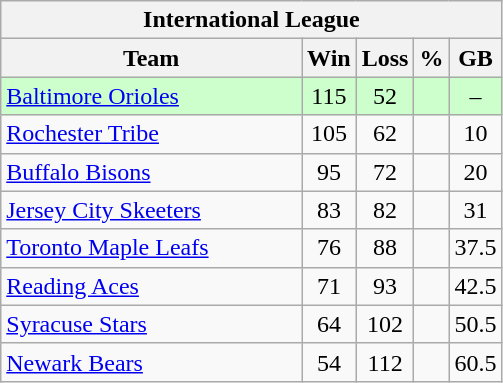<table class="wikitable">
<tr>
<th colspan="5">International League</th>
</tr>
<tr>
<th width="60%">Team</th>
<th>Win</th>
<th>Loss</th>
<th>%</th>
<th>GB</th>
</tr>
<tr align=center bgcolor=ccffcc>
<td align=left><a href='#'>Baltimore Orioles</a></td>
<td>115</td>
<td>52</td>
<td></td>
<td>–</td>
</tr>
<tr align=center>
<td align=left><a href='#'>Rochester Tribe</a></td>
<td>105</td>
<td>62</td>
<td></td>
<td>10</td>
</tr>
<tr align=center>
<td align=left><a href='#'>Buffalo Bisons</a></td>
<td>95</td>
<td>72</td>
<td></td>
<td>20</td>
</tr>
<tr align=center>
<td align=left><a href='#'>Jersey City Skeeters</a></td>
<td>83</td>
<td>82</td>
<td></td>
<td>31</td>
</tr>
<tr align=center>
<td align=left><a href='#'>Toronto Maple Leafs</a></td>
<td>76</td>
<td>88</td>
<td></td>
<td>37.5</td>
</tr>
<tr align=center>
<td align=left><a href='#'>Reading Aces</a></td>
<td>71</td>
<td>93</td>
<td></td>
<td>42.5</td>
</tr>
<tr align=center>
<td align=left><a href='#'>Syracuse Stars</a></td>
<td>64</td>
<td>102</td>
<td></td>
<td>50.5</td>
</tr>
<tr align=center>
<td align=left><a href='#'>Newark Bears</a></td>
<td>54</td>
<td>112</td>
<td></td>
<td>60.5</td>
</tr>
</table>
